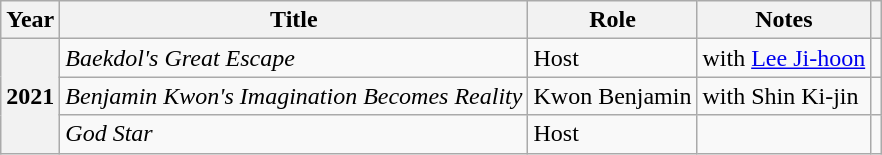<table class="wikitable plainrowheaders">
<tr>
<th scope="col">Year</th>
<th scope="col">Title</th>
<th scope="col">Role</th>
<th scope="col">Notes</th>
<th scope="col" class="unsortable"></th>
</tr>
<tr>
<th scope="row" rowspan=3>2021</th>
<td><em>Baekdol's Great Escape</em></td>
<td>Host</td>
<td>with <a href='#'>Lee Ji-hoon</a></td>
<td></td>
</tr>
<tr>
<td><em>Benjamin Kwon's Imagination Becomes Reality</em></td>
<td>Kwon Benjamin</td>
<td>with Shin Ki-jin</td>
<td></td>
</tr>
<tr>
<td><em>God Star</em></td>
<td>Host</td>
<td></td>
<td></td>
</tr>
</table>
